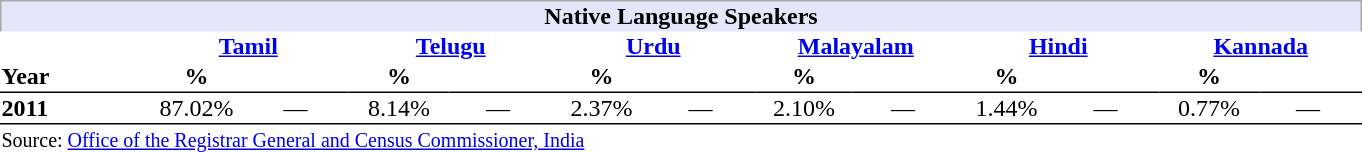<table style="text-align: center; border-spacing: 0;">
<tr>
<th colspan="13" style="background: lavender; border-top:1px #aaa solid; border-right:1px #aaa solid; border-bottom:none; border-left:1px #aaa solid">Native Language Speakers</th>
</tr>
<tr>
<th rowspan="2" style="width:6em; text-align:left; vertical-align:bottom; border-bottom:1px solid black;">Year</th>
<th colspan="2"><a href='#'>Tamil</a></th>
<th colspan="2"><a href='#'>Telugu</a></th>
<th colspan="2"><a href='#'>Urdu</a></th>
<th colspan="2"><a href='#'>Malayalam</a></th>
<th colspan="2"><a href='#'>Hindi</a></th>
<th colspan="2"><a href='#'>Kannada</a></th>
</tr>
<tr>
<th scope="col" style="width:4em; border-bottom:1px solid black;">%</th>
<th scope="col" style="width:4em; border-bottom:1px solid black; padding-right:0.25em;"></th>
<th scope="col" style="width:4em; border-bottom:1px solid black;">%</th>
<th scope="col" style="width:4em; border-bottom:1px solid black; padding-right:0.25em;"></th>
<th scope="col" style="width:4em; border-bottom:1px solid black;">%</th>
<th scope="col" style="width:4em; border-bottom:1px solid black; padding-right:0.25em;"></th>
<th scope="col" style="width:4em; border-bottom:1px solid black;">%</th>
<th scope="col" style="width:4em; border-bottom:1px solid black; padding-right:0.25em;"></th>
<th scope="col" style="width:4em; border-bottom:1px solid black;">%</th>
<th scope="col" style="width:4em; border-bottom:1px solid black; padding-right:0.25em;"></th>
<th scope="col" style="width:4em; border-bottom:1px solid black;">%</th>
<th scope="col" style="width:4em; border-bottom:1px solid black; padding-right:0.25em;"></th>
</tr>
<tr>
<th style="text-align:left;">2011</th>
<td>87.02%</td>
<td style="padding-right:0.25em;">—</td>
<td>8.14%</td>
<td style="padding-right:0.25em;">—</td>
<td>2.37%</td>
<td style="padding-right:0.25em;">—</td>
<td>2.10%</td>
<td style="padding-right:0.25em;">—</td>
<td>1.44%</td>
<td style="padding-right:0.25em;">—</td>
<td>0.77%</td>
<td style="padding-right:0.25em;">—</td>
</tr>
<tr>
<td colspan="13" style="text-align: left; border-top:1px solid black;"><small>Source: <a href='#'>Office of the Registrar General and Census Commissioner, India</a></small></td>
</tr>
</table>
